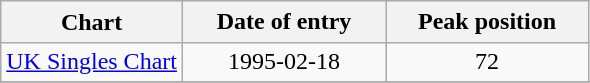<table class="wikitable">
<tr>
<th>Chart</th>
<th style="width:8em;line-height:1.3">Date of entry</th>
<th style="width:8em;line-height:1.3">Peak position</th>
</tr>
<tr>
<td><a href='#'>UK Singles Chart</a></td>
<td align="center">1995-02-18</td>
<td align="center">72</td>
</tr>
<tr>
</tr>
</table>
